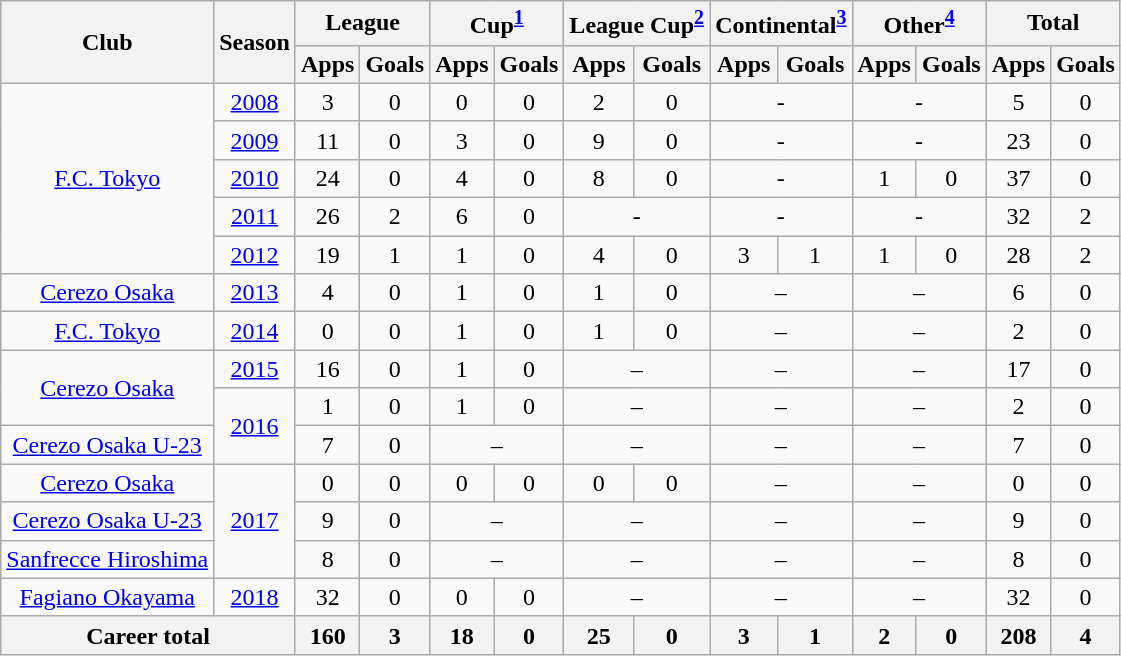<table class="wikitable" style="text-align:center;">
<tr>
<th rowspan="2">Club</th>
<th rowspan="2">Season</th>
<th colspan="2">League</th>
<th colspan="2">Cup<sup><a href='#'>1</a></sup></th>
<th colspan="2">League Cup<sup><a href='#'>2</a></sup></th>
<th colspan="2">Continental<sup><a href='#'>3</a></sup></th>
<th colspan="2">Other<sup><a href='#'>4</a></sup></th>
<th colspan="2">Total</th>
</tr>
<tr>
<th>Apps</th>
<th>Goals</th>
<th>Apps</th>
<th>Goals</th>
<th>Apps</th>
<th>Goals</th>
<th>Apps</th>
<th>Goals</th>
<th>Apps</th>
<th>Goals</th>
<th>Apps</th>
<th>Goals</th>
</tr>
<tr>
<td rowspan="5"><a href='#'>F.C. Tokyo</a></td>
<td><a href='#'>2008</a></td>
<td>3</td>
<td>0</td>
<td>0</td>
<td>0</td>
<td>2</td>
<td>0</td>
<td colspan="2">-</td>
<td colspan="2">-</td>
<td>5</td>
<td>0</td>
</tr>
<tr>
<td><a href='#'>2009</a></td>
<td>11</td>
<td>0</td>
<td>3</td>
<td>0</td>
<td>9</td>
<td>0</td>
<td colspan="2">-</td>
<td colspan="2">-</td>
<td>23</td>
<td>0</td>
</tr>
<tr>
<td><a href='#'>2010</a></td>
<td>24</td>
<td>0</td>
<td>4</td>
<td>0</td>
<td>8</td>
<td>0</td>
<td colspan="2">-</td>
<td>1</td>
<td>0</td>
<td>37</td>
<td>0</td>
</tr>
<tr>
<td><a href='#'>2011</a></td>
<td>26</td>
<td>2</td>
<td>6</td>
<td>0</td>
<td colspan="2">-</td>
<td colspan="2">-</td>
<td colspan="2">-</td>
<td>32</td>
<td>2</td>
</tr>
<tr>
<td><a href='#'>2012</a></td>
<td>19</td>
<td>1</td>
<td>1</td>
<td>0</td>
<td>4</td>
<td>0</td>
<td>3</td>
<td>1</td>
<td>1</td>
<td>0</td>
<td>28</td>
<td>2</td>
</tr>
<tr>
<td><a href='#'>Cerezo Osaka</a></td>
<td><a href='#'>2013</a></td>
<td>4</td>
<td>0</td>
<td>1</td>
<td>0</td>
<td>1</td>
<td>0</td>
<td colspan="2">–</td>
<td colspan="2">–</td>
<td>6</td>
<td>0</td>
</tr>
<tr>
<td><a href='#'>F.C. Tokyo</a></td>
<td><a href='#'>2014</a></td>
<td>0</td>
<td>0</td>
<td>1</td>
<td>0</td>
<td>1</td>
<td>0</td>
<td colspan="2">–</td>
<td colspan="2">–</td>
<td>2</td>
<td>0</td>
</tr>
<tr>
<td rowspan="2"><a href='#'>Cerezo Osaka</a></td>
<td><a href='#'>2015</a></td>
<td>16</td>
<td>0</td>
<td>1</td>
<td>0</td>
<td colspan="2">–</td>
<td colspan="2">–</td>
<td colspan="2">–</td>
<td>17</td>
<td>0</td>
</tr>
<tr>
<td rowspan="2"><a href='#'>2016</a></td>
<td>1</td>
<td>0</td>
<td>1</td>
<td>0</td>
<td colspan="2">–</td>
<td colspan="2">–</td>
<td colspan="2">–</td>
<td>2</td>
<td>0</td>
</tr>
<tr>
<td><a href='#'>Cerezo Osaka U-23</a></td>
<td>7</td>
<td>0</td>
<td colspan="2">–</td>
<td colspan="2">–</td>
<td colspan="2">–</td>
<td colspan="2">–</td>
<td>7</td>
<td>0</td>
</tr>
<tr>
<td><a href='#'>Cerezo Osaka</a></td>
<td rowspan="3"><a href='#'>2017</a></td>
<td>0</td>
<td>0</td>
<td>0</td>
<td>0</td>
<td>0</td>
<td>0</td>
<td colspan="2">–</td>
<td colspan="2">–</td>
<td>0</td>
<td>0</td>
</tr>
<tr>
<td><a href='#'>Cerezo Osaka U-23</a></td>
<td>9</td>
<td>0</td>
<td colspan="2">–</td>
<td colspan="2">–</td>
<td colspan="2">–</td>
<td colspan="2">–</td>
<td>9</td>
<td>0</td>
</tr>
<tr>
<td><a href='#'>Sanfrecce Hiroshima</a></td>
<td>8</td>
<td>0</td>
<td colspan="2">–</td>
<td colspan="2">–</td>
<td colspan="2">–</td>
<td colspan="2">–</td>
<td>8</td>
<td>0</td>
</tr>
<tr>
<td rowspan=1><a href='#'>Fagiano Okayama</a></td>
<td><a href='#'>2018</a></td>
<td>32</td>
<td>0</td>
<td>0</td>
<td>0</td>
<td colspan="2">–</td>
<td colspan="2">–</td>
<td colspan="2">–</td>
<td>32</td>
<td>0</td>
</tr>
<tr>
<th colspan="2">Career total</th>
<th>160</th>
<th>3</th>
<th>18</th>
<th>0</th>
<th>25</th>
<th>0</th>
<th>3</th>
<th>1</th>
<th>2</th>
<th>0</th>
<th>208</th>
<th>4</th>
</tr>
</table>
